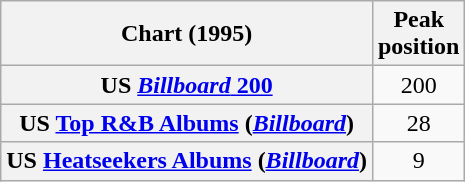<table class="wikitable sortable plainrowheaders" style="text-align:center">
<tr>
<th scope="col">Chart (1995)</th>
<th scope="col">Peak<br> position</th>
</tr>
<tr>
<th scope="row">US <a href='#'><em>Billboard</em> 200</a></th>
<td>200</td>
</tr>
<tr>
<th scope="row">US <a href='#'>Top R&B Albums</a> (<em><a href='#'>Billboard</a></em>)</th>
<td>28</td>
</tr>
<tr>
<th scope="row">US <a href='#'>Heatseekers Albums</a> (<em><a href='#'>Billboard</a></em>)</th>
<td>9</td>
</tr>
</table>
